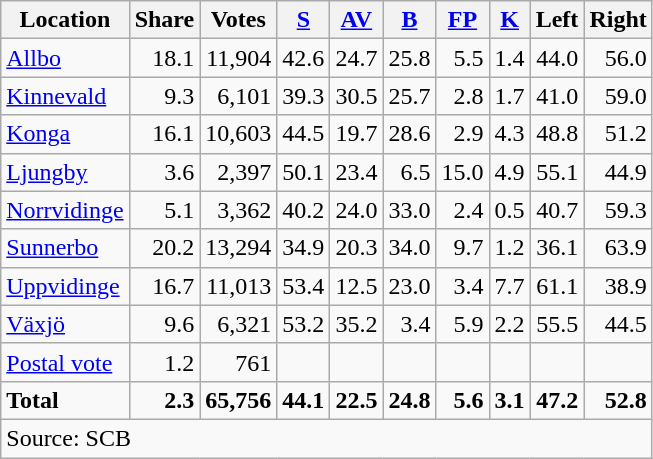<table class="wikitable sortable" style=text-align:right>
<tr>
<th>Location</th>
<th>Share</th>
<th>Votes</th>
<th><a href='#'>S</a></th>
<th><a href='#'>AV</a></th>
<th><a href='#'>B</a></th>
<th><a href='#'>FP</a></th>
<th><a href='#'>K</a></th>
<th>Left</th>
<th>Right</th>
</tr>
<tr>
<td align=left><a href='#'>Allbo</a></td>
<td>18.1</td>
<td>11,904</td>
<td>42.6</td>
<td>24.7</td>
<td>25.8</td>
<td>5.5</td>
<td>1.4</td>
<td>44.0</td>
<td>56.0</td>
</tr>
<tr>
<td align=left><a href='#'>Kinnevald</a></td>
<td>9.3</td>
<td>6,101</td>
<td>39.3</td>
<td>30.5</td>
<td>25.7</td>
<td>2.8</td>
<td>1.7</td>
<td>41.0</td>
<td>59.0</td>
</tr>
<tr>
<td align=left><a href='#'>Konga</a></td>
<td>16.1</td>
<td>10,603</td>
<td>44.5</td>
<td>19.7</td>
<td>28.6</td>
<td>2.9</td>
<td>4.3</td>
<td>48.8</td>
<td>51.2</td>
</tr>
<tr>
<td align=left><a href='#'>Ljungby</a></td>
<td>3.6</td>
<td>2,397</td>
<td>50.1</td>
<td>23.4</td>
<td>6.5</td>
<td>15.0</td>
<td>4.9</td>
<td>55.1</td>
<td>44.9</td>
</tr>
<tr>
<td align=left><a href='#'>Norrvidinge</a></td>
<td>5.1</td>
<td>3,362</td>
<td>40.2</td>
<td>24.0</td>
<td>33.0</td>
<td>2.4</td>
<td>0.5</td>
<td>40.7</td>
<td>59.3</td>
</tr>
<tr>
<td align=left><a href='#'>Sunnerbo</a></td>
<td>20.2</td>
<td>13,294</td>
<td>34.9</td>
<td>20.3</td>
<td>34.0</td>
<td>9.7</td>
<td>1.2</td>
<td>36.1</td>
<td>63.9</td>
</tr>
<tr>
<td align=left><a href='#'>Uppvidinge</a></td>
<td>16.7</td>
<td>11,013</td>
<td>53.4</td>
<td>12.5</td>
<td>23.0</td>
<td>3.4</td>
<td>7.7</td>
<td>61.1</td>
<td>38.9</td>
</tr>
<tr>
<td align=left><a href='#'>Växjö</a></td>
<td>9.6</td>
<td>6,321</td>
<td>53.2</td>
<td>35.2</td>
<td>3.4</td>
<td>5.9</td>
<td>2.2</td>
<td>55.5</td>
<td>44.5</td>
</tr>
<tr>
<td align=left><a href='#'>Postal vote</a></td>
<td>1.2</td>
<td>761</td>
<td></td>
<td></td>
<td></td>
<td></td>
<td></td>
<td></td>
<td></td>
</tr>
<tr>
<td align=left><strong>Total</strong></td>
<td><strong>2.3</strong></td>
<td><strong>65,756</strong></td>
<td><strong>44.1</strong></td>
<td><strong>22.5</strong></td>
<td><strong>24.8</strong></td>
<td><strong>5.6</strong></td>
<td><strong>3.1</strong></td>
<td><strong>47.2</strong></td>
<td><strong>52.8</strong></td>
</tr>
<tr>
<td align=left colspan=10>Source: SCB </td>
</tr>
</table>
